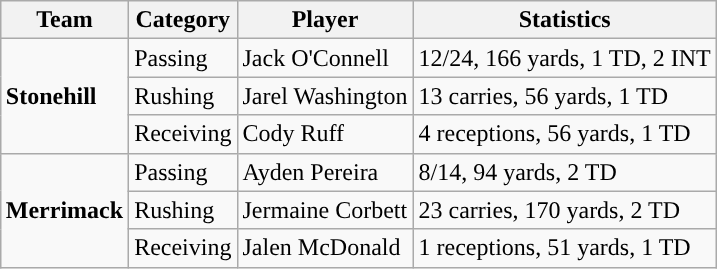<table class="wikitable" style="float: right;">
<tr>
<th>Team</th>
<th>Category</th>
<th>Player</th>
<th>Statistics</th>
</tr>
<tr>
<td rowspan=3><strong>Stonehill</strong></td>
<td>Passing</td>
<td>Jack O'Connell</td>
<td>12/24, 166 yards, 1 TD, 2 INT</td>
</tr>
<tr>
<td>Rushing</td>
<td>Jarel Washington</td>
<td>13 carries, 56 yards, 1 TD</td>
</tr>
<tr>
<td>Receiving</td>
<td>Cody Ruff</td>
<td>4 receptions, 56 yards, 1 TD</td>
</tr>
<tr>
<td rowspan=3><strong>Merrimack</strong></td>
<td>Passing</td>
<td>Ayden Pereira</td>
<td>8/14, 94 yards, 2 TD</td>
</tr>
<tr>
<td>Rushing</td>
<td>Jermaine Corbett</td>
<td>23 carries, 170 yards, 2 TD</td>
</tr>
<tr>
<td>Receiving</td>
<td>Jalen McDonald</td>
<td>1 receptions, 51 yards, 1 TD</td>
</tr>
</table>
